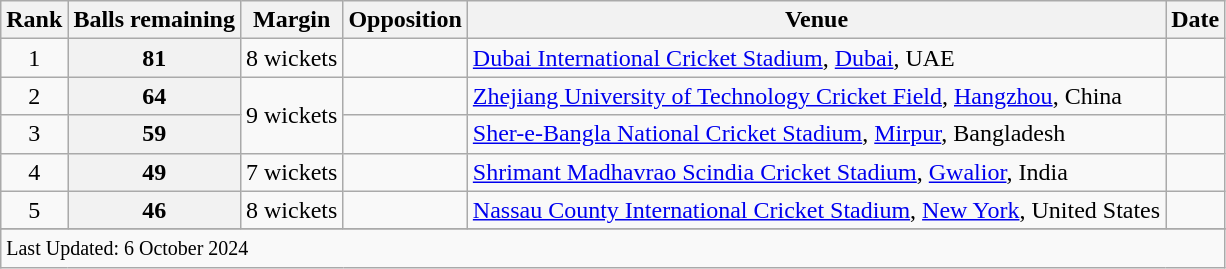<table class="wikitable sortable">
<tr>
<th scope=col>Rank</th>
<th scope=col>Balls remaining</th>
<th scope=col>Margin</th>
<th scope=col>Opposition</th>
<th scope=col>Venue</th>
<th scope=col>Date</th>
</tr>
<tr>
<td align=center>1</td>
<th scope=row style=text-align:center>81</th>
<td scope=row style=text-align:center;>8 wickets</td>
<td></td>
<td><a href='#'>Dubai International Cricket Stadium</a>, <a href='#'>Dubai</a>, UAE</td>
<td></td>
</tr>
<tr>
<td align=center>2</td>
<th scope=row style=text-align:center>64</th>
<td scope=row style=text-align:center; rowspan=2>9 wickets</td>
<td></td>
<td><a href='#'>Zhejiang University of Technology Cricket Field</a>, <a href='#'>Hangzhou</a>, China</td>
<td></td>
</tr>
<tr>
<td align=center>3</td>
<th scope=row style=text-align:center>59</th>
<td></td>
<td><a href='#'>Sher-e-Bangla National Cricket Stadium</a>, <a href='#'>Mirpur</a>, Bangladesh</td>
<td></td>
</tr>
<tr>
<td align=center>4</td>
<th scope=row style=text-align:center>49</th>
<td scope=row style=text-align:center;>7 wickets</td>
<td></td>
<td><a href='#'>Shrimant Madhavrao Scindia Cricket Stadium</a>, <a href='#'>Gwalior</a>, India</td>
<td></td>
</tr>
<tr>
<td align=center>5</td>
<th scope=row style=text-align:center>46</th>
<td scope=row style=text-align:center;>8 wickets</td>
<td></td>
<td><a href='#'>Nassau County International Cricket Stadium</a>, <a href='#'>New York</a>, United States</td>
<td></td>
</tr>
<tr>
</tr>
<tr class=sortbottom>
<td colspan=6><small>Last Updated: 6 October 2024</small></td>
</tr>
</table>
